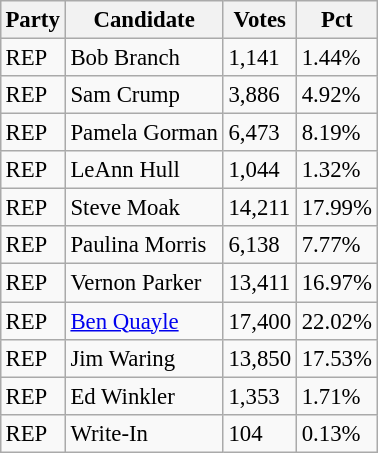<table class="wikitable" style="margin:0.5em; font-size:95%;">
<tr>
<th scope="col">Party</th>
<th scope="col">Candidate</th>
<th scope="col">Votes</th>
<th scope="col">Pct</th>
</tr>
<tr>
<td>REP</td>
<td>Bob Branch</td>
<td>1,141</td>
<td>1.44%</td>
</tr>
<tr>
<td>REP</td>
<td>Sam Crump</td>
<td>3,886</td>
<td>4.92%</td>
</tr>
<tr>
<td>REP</td>
<td>Pamela Gorman</td>
<td>6,473</td>
<td>8.19%</td>
</tr>
<tr>
<td>REP</td>
<td>LeAnn Hull</td>
<td>1,044</td>
<td>1.32%</td>
</tr>
<tr>
<td>REP</td>
<td>Steve Moak</td>
<td>14,211</td>
<td>17.99%</td>
</tr>
<tr>
<td>REP</td>
<td>Paulina Morris</td>
<td>6,138</td>
<td>7.77%</td>
</tr>
<tr>
<td>REP</td>
<td>Vernon Parker</td>
<td>13,411</td>
<td>16.97%</td>
</tr>
<tr>
<td>REP</td>
<td><a href='#'>Ben Quayle</a></td>
<td>17,400</td>
<td>22.02%</td>
</tr>
<tr>
<td>REP</td>
<td>Jim Waring</td>
<td>13,850</td>
<td>17.53%</td>
</tr>
<tr>
<td>REP</td>
<td>Ed Winkler</td>
<td>1,353</td>
<td>1.71%</td>
</tr>
<tr>
<td>REP</td>
<td>Write-In</td>
<td>104</td>
<td>0.13%</td>
</tr>
</table>
